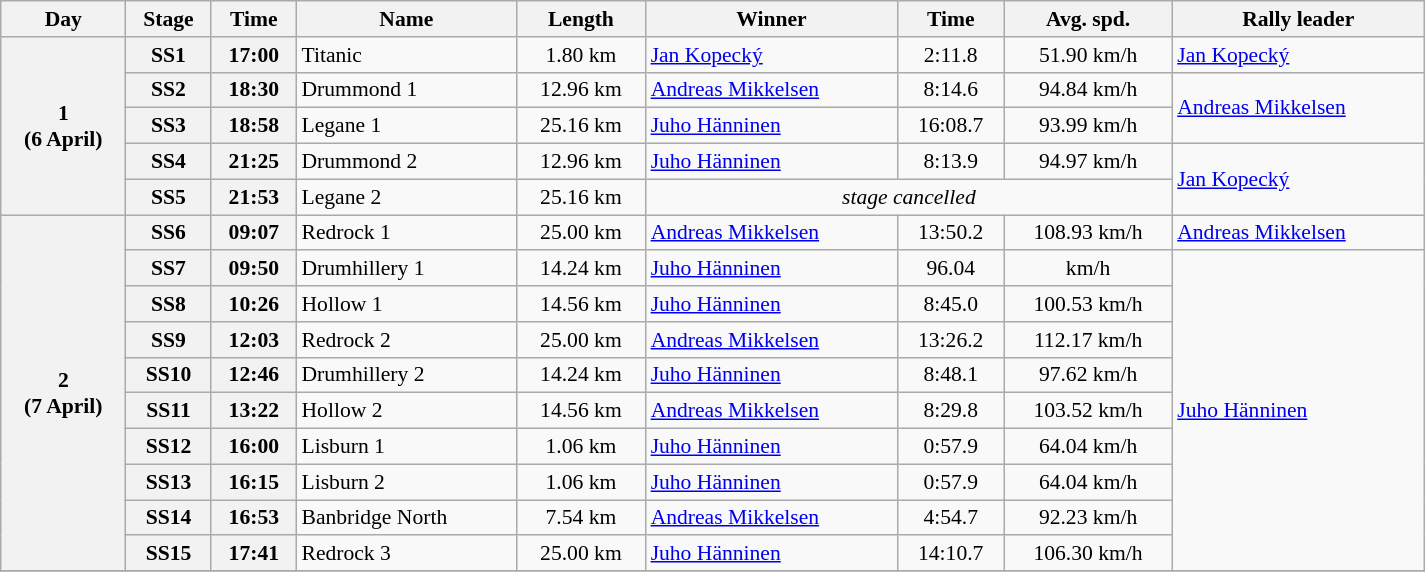<table class="wikitable" width=100% style="text-align: center; font-size: 90%; max-width: 950px;">
<tr>
<th>Day</th>
<th>Stage</th>
<th>Time</th>
<th>Name</th>
<th>Length</th>
<th>Winner</th>
<th>Time</th>
<th>Avg. spd.</th>
<th>Rally leader</th>
</tr>
<tr>
<th rowspan="5">1<br>(6 April)</th>
<th>SS1</th>
<th>17:00</th>
<td align=left>Titanic</td>
<td>1.80 km</td>
<td align=left> <a href='#'>Jan Kopecký</a></td>
<td>2:11.8</td>
<td>51.90 km/h</td>
<td align=left> <a href='#'>Jan Kopecký</a></td>
</tr>
<tr>
<th>SS2</th>
<th>18:30</th>
<td align=left>Drummond 1</td>
<td>12.96 km</td>
<td align=left> <a href='#'>Andreas Mikkelsen</a></td>
<td>8:14.6</td>
<td>94.84 km/h</td>
<td align=left rowspan="2"> <a href='#'>Andreas Mikkelsen</a></td>
</tr>
<tr>
<th>SS3</th>
<th>18:58</th>
<td align=left>Legane 1</td>
<td>25.16 km</td>
<td align=left> <a href='#'>Juho Hänninen</a></td>
<td>16:08.7</td>
<td>93.99 km/h</td>
</tr>
<tr>
<th>SS4</th>
<th>21:25</th>
<td align=left>Drummond 2</td>
<td>12.96 km</td>
<td align=left> <a href='#'>Juho Hänninen</a></td>
<td>8:13.9</td>
<td>94.97 km/h</td>
<td align=left rowspan="2"> <a href='#'>Jan Kopecký</a></td>
</tr>
<tr>
<th>SS5</th>
<th>21:53</th>
<td align=left>Legane 2</td>
<td>25.16 km</td>
<td align=center colspan=3><em>stage cancelled</em></td>
</tr>
<tr>
<th rowspan="10">2<br>(7 April)</th>
<th>SS6</th>
<th>09:07</th>
<td align=left>Redrock 1</td>
<td>25.00 km</td>
<td align=left> <a href='#'>Andreas Mikkelsen</a></td>
<td>13:50.2</td>
<td>108.93 km/h</td>
<td align=left> <a href='#'>Andreas Mikkelsen</a></td>
</tr>
<tr>
<th>SS7</th>
<th>09:50</th>
<td align=left>Drumhillery 1</td>
<td>14.24 km</td>
<td align=left> <a href='#'>Juho Hänninen</a></td>
<td>96.04</td>
<td>km/h</td>
<td align=left rowspan="9"> <a href='#'>Juho Hänninen</a></td>
</tr>
<tr>
<th>SS8</th>
<th>10:26</th>
<td align=left>Hollow 1</td>
<td>14.56 km</td>
<td align=left> <a href='#'>Juho Hänninen</a></td>
<td>8:45.0</td>
<td>100.53 km/h</td>
</tr>
<tr>
<th>SS9</th>
<th>12:03</th>
<td align=left>Redrock 2</td>
<td>25.00 km</td>
<td align=left> <a href='#'>Andreas Mikkelsen</a></td>
<td>13:26.2</td>
<td>112.17 km/h</td>
</tr>
<tr>
<th>SS10</th>
<th>12:46</th>
<td align=left>Drumhillery 2</td>
<td>14.24 km</td>
<td align=left> <a href='#'>Juho Hänninen</a></td>
<td>8:48.1</td>
<td>97.62 km/h</td>
</tr>
<tr>
<th>SS11</th>
<th>13:22</th>
<td align=left>Hollow 2</td>
<td>14.56 km</td>
<td align=left> <a href='#'>Andreas Mikkelsen</a></td>
<td>8:29.8</td>
<td>103.52 km/h</td>
</tr>
<tr>
<th>SS12</th>
<th>16:00</th>
<td align=left>Lisburn 1</td>
<td>1.06 km</td>
<td align=left> <a href='#'>Juho Hänninen</a></td>
<td>0:57.9</td>
<td>64.04 km/h</td>
</tr>
<tr>
<th>SS13</th>
<th>16:15</th>
<td align=left>Lisburn 2</td>
<td>1.06 km</td>
<td align=left> <a href='#'>Juho Hänninen</a></td>
<td>0:57.9</td>
<td>64.04 km/h</td>
</tr>
<tr>
<th>SS14</th>
<th>16:53</th>
<td align=left>Banbridge North</td>
<td>7.54 km</td>
<td align=left> <a href='#'>Andreas Mikkelsen</a></td>
<td>4:54.7</td>
<td>92.23 km/h</td>
</tr>
<tr>
<th>SS15</th>
<th>17:41</th>
<td align=left>Redrock 3</td>
<td>25.00 km</td>
<td align=left> <a href='#'>Juho Hänninen</a></td>
<td>14:10.7</td>
<td>106.30 km/h</td>
</tr>
<tr>
</tr>
</table>
